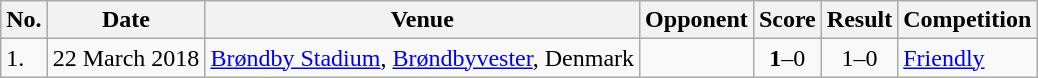<table class="wikitable" style="font-size:100%;">
<tr>
<th>No.</th>
<th>Date</th>
<th>Venue</th>
<th>Opponent</th>
<th>Score</th>
<th>Result</th>
<th>Competition</th>
</tr>
<tr>
<td>1.</td>
<td>22 March 2018</td>
<td><a href='#'>Brøndby Stadium</a>, <a href='#'>Brøndbyvester</a>, Denmark</td>
<td></td>
<td align=center><strong>1</strong>–0</td>
<td align=center>1–0</td>
<td><a href='#'>Friendly</a></td>
</tr>
</table>
